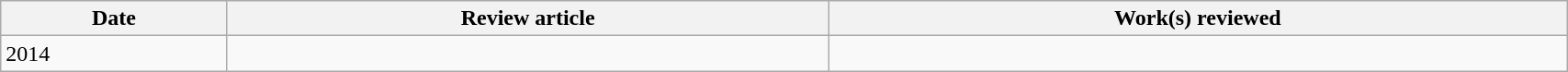<table class='wikitable sortable' width='90%'>
<tr>
<th>Date</th>
<th class='unsortable'>Review article</th>
<th class='unsortable'>Work(s) reviewed</th>
</tr>
<tr>
<td>2014</td>
<td></td>
<td></td>
</tr>
</table>
